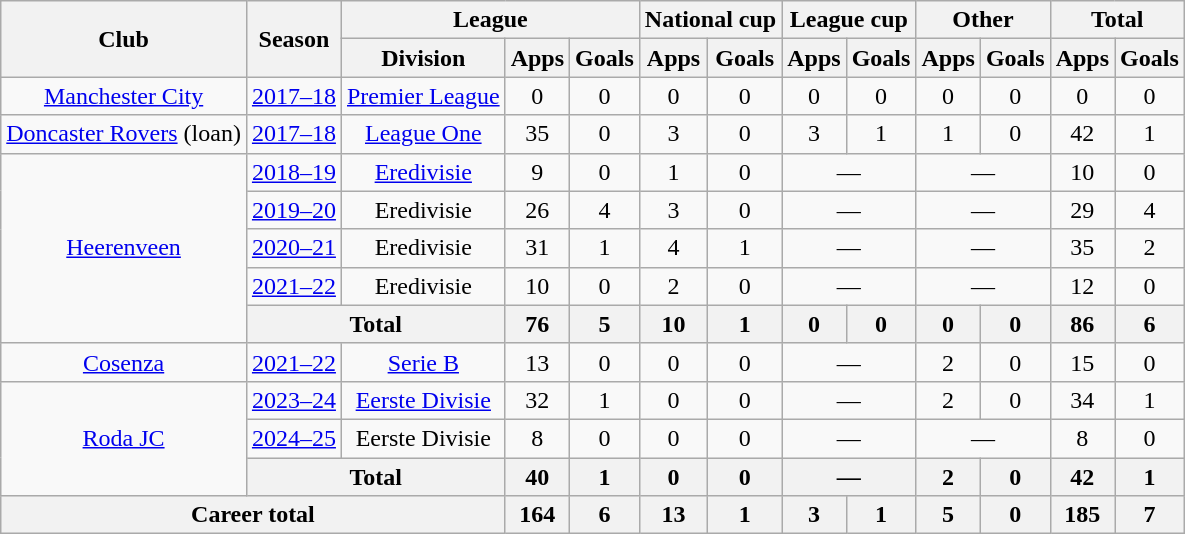<table class="wikitable" style="text-align:center">
<tr>
<th rowspan="2">Club</th>
<th rowspan="2">Season</th>
<th colspan="3">League</th>
<th colspan="2">National cup</th>
<th colspan="2">League cup</th>
<th colspan="2">Other</th>
<th colspan="2">Total</th>
</tr>
<tr>
<th>Division</th>
<th>Apps</th>
<th>Goals</th>
<th>Apps</th>
<th>Goals</th>
<th>Apps</th>
<th>Goals</th>
<th>Apps</th>
<th>Goals</th>
<th>Apps</th>
<th>Goals</th>
</tr>
<tr>
<td><a href='#'>Manchester City</a></td>
<td><a href='#'>2017–18</a></td>
<td><a href='#'>Premier League</a></td>
<td>0</td>
<td>0</td>
<td>0</td>
<td>0</td>
<td>0</td>
<td>0</td>
<td>0</td>
<td>0</td>
<td>0</td>
<td>0</td>
</tr>
<tr>
<td><a href='#'>Doncaster Rovers</a> (loan)</td>
<td><a href='#'>2017–18</a></td>
<td><a href='#'>League One</a></td>
<td>35</td>
<td>0</td>
<td>3</td>
<td>0</td>
<td>3</td>
<td>1</td>
<td>1</td>
<td>0</td>
<td>42</td>
<td>1</td>
</tr>
<tr>
<td rowspan="5"><a href='#'>Heerenveen</a></td>
<td><a href='#'>2018–19</a></td>
<td><a href='#'>Eredivisie</a></td>
<td>9</td>
<td>0</td>
<td>1</td>
<td>0</td>
<td colspan="2">—</td>
<td colspan="2">—</td>
<td>10</td>
<td>0</td>
</tr>
<tr>
<td><a href='#'>2019–20</a></td>
<td>Eredivisie</td>
<td>26</td>
<td>4</td>
<td>3</td>
<td>0</td>
<td colspan="2">—</td>
<td colspan="2">—</td>
<td>29</td>
<td>4</td>
</tr>
<tr>
<td><a href='#'>2020–21</a></td>
<td>Eredivisie</td>
<td>31</td>
<td>1</td>
<td>4</td>
<td>1</td>
<td colspan="2">—</td>
<td colspan="2">—</td>
<td>35</td>
<td>2</td>
</tr>
<tr>
<td><a href='#'>2021–22</a></td>
<td>Eredivisie</td>
<td>10</td>
<td>0</td>
<td>2</td>
<td>0</td>
<td colspan="2">—</td>
<td colspan="2">—</td>
<td>12</td>
<td>0</td>
</tr>
<tr>
<th colspan="2">Total</th>
<th>76</th>
<th>5</th>
<th>10</th>
<th>1</th>
<th>0</th>
<th>0</th>
<th>0</th>
<th>0</th>
<th>86</th>
<th>6</th>
</tr>
<tr>
<td><a href='#'>Cosenza</a></td>
<td><a href='#'>2021–22</a></td>
<td><a href='#'>Serie B</a></td>
<td>13</td>
<td>0</td>
<td>0</td>
<td>0</td>
<td colspan="2">—</td>
<td>2</td>
<td>0</td>
<td>15</td>
<td>0</td>
</tr>
<tr>
<td rowspan="3"><a href='#'>Roda JC</a></td>
<td><a href='#'>2023–24</a></td>
<td><a href='#'>Eerste Divisie</a></td>
<td>32</td>
<td>1</td>
<td>0</td>
<td>0</td>
<td colspan="2">—</td>
<td>2</td>
<td>0</td>
<td>34</td>
<td>1</td>
</tr>
<tr>
<td><a href='#'>2024–25</a></td>
<td>Eerste Divisie</td>
<td>8</td>
<td>0</td>
<td>0</td>
<td>0</td>
<td colspan="2">—</td>
<td colspan="2">—</td>
<td>8</td>
<td>0</td>
</tr>
<tr>
<th colspan="2">Total</th>
<th>40</th>
<th>1</th>
<th>0</th>
<th>0</th>
<th colspan="2">—</th>
<th>2</th>
<th>0</th>
<th>42</th>
<th>1</th>
</tr>
<tr>
<th colspan="3">Career total</th>
<th>164</th>
<th>6</th>
<th>13</th>
<th>1</th>
<th>3</th>
<th>1</th>
<th>5</th>
<th>0</th>
<th>185</th>
<th>7</th>
</tr>
</table>
